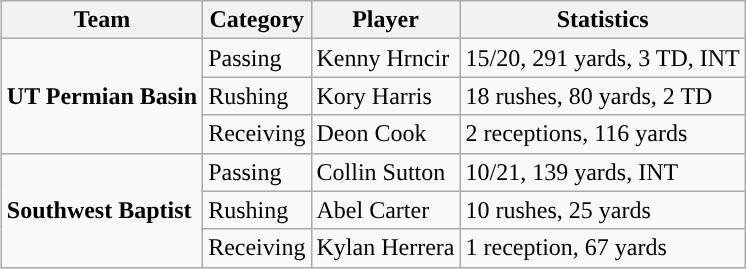<table class="wikitable" style="float: right;">
<tr>
<th>Team</th>
<th>Category</th>
<th>Player</th>
<th>Statistics</th>
</tr>
<tr>
<td rowspan=3><strong>UT Permian Basin</strong></td>
<td>Passing</td>
<td>Kenny Hrncir</td>
<td>15/20, 291 yards, 3 TD, INT</td>
</tr>
<tr>
<td>Rushing</td>
<td>Kory Harris</td>
<td>18 rushes, 80 yards, 2 TD</td>
</tr>
<tr>
<td>Receiving</td>
<td>Deon Cook</td>
<td>2 receptions, 116 yards</td>
</tr>
<tr>
<td rowspan=3><strong>Southwest Baptist</strong></td>
<td>Passing</td>
<td>Collin Sutton</td>
<td>10/21, 139 yards, INT</td>
</tr>
<tr>
<td>Rushing</td>
<td>Abel Carter</td>
<td>10 rushes, 25 yards</td>
</tr>
<tr>
<td>Receiving</td>
<td>Kylan Herrera</td>
<td>1 reception, 67 yards</td>
</tr>
</table>
